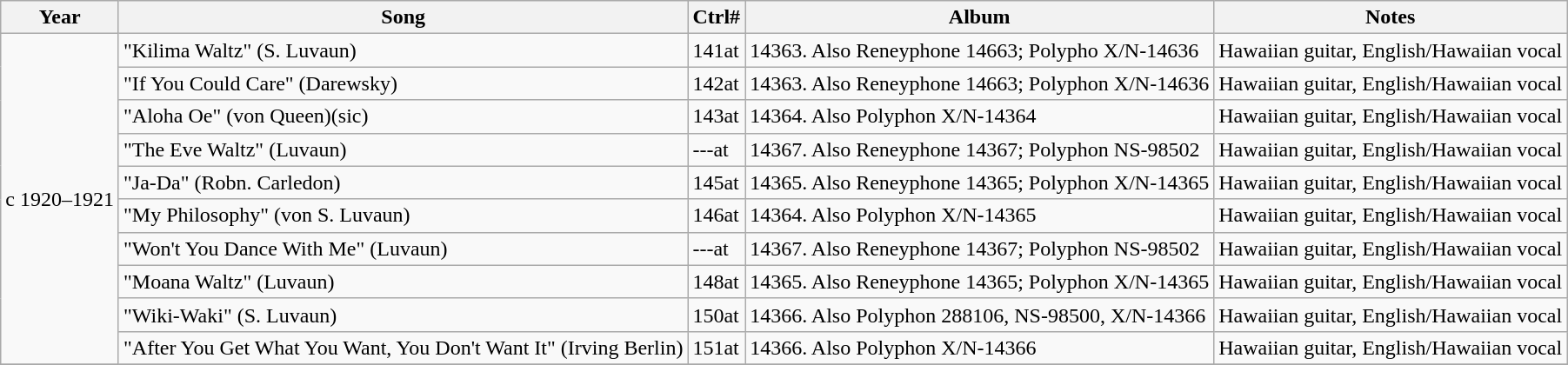<table class="wikitable">
<tr>
<th>Year</th>
<th>Song</th>
<th>Ctrl#</th>
<th>Album</th>
<th>Notes</th>
</tr>
<tr>
<td rowspan=10>c 1920–1921</td>
<td>"Kilima Waltz" (S. Luvaun)</td>
<td>141at</td>
<td>14363. Also Reneyphone 14663; Polypho X/N-14636</td>
<td>Hawaiian guitar, English/Hawaiian vocal</td>
</tr>
<tr>
<td>"If You Could Care" (Darewsky)</td>
<td>142at</td>
<td>14363. Also Reneyphone 14663; Polyphon X/N-14636</td>
<td>Hawaiian guitar, English/Hawaiian vocal</td>
</tr>
<tr>
<td>"Aloha Oe" (von Queen)(sic)</td>
<td>143at</td>
<td>14364. Also Polyphon X/N-14364</td>
<td>Hawaiian guitar, English/Hawaiian vocal</td>
</tr>
<tr>
<td>"The Eve Waltz" (Luvaun)</td>
<td>---at</td>
<td>14367. Also Reneyphone 14367; Polyphon NS-98502</td>
<td>Hawaiian guitar, English/Hawaiian vocal</td>
</tr>
<tr>
<td>"Ja-Da" (Robn. Carledon)</td>
<td>145at</td>
<td>14365. Also Reneyphone 14365; Polyphon X/N-14365</td>
<td>Hawaiian guitar, English/Hawaiian vocal</td>
</tr>
<tr>
<td>"My Philosophy" (von S. Luvaun)</td>
<td>146at</td>
<td>14364. Also Polyphon X/N-14365</td>
<td>Hawaiian guitar, English/Hawaiian vocal</td>
</tr>
<tr>
<td>"Won't You Dance With Me" (Luvaun)</td>
<td>---at</td>
<td>14367. Also Reneyphone 14367; Polyphon NS-98502</td>
<td>Hawaiian guitar, English/Hawaiian vocal</td>
</tr>
<tr>
<td>"Moana Waltz" (Luvaun)</td>
<td>148at</td>
<td>14365. Also Reneyphone 14365; Polyphon X/N-14365</td>
<td>Hawaiian guitar, English/Hawaiian vocal</td>
</tr>
<tr>
<td>"Wiki-Waki" (S. Luvaun)</td>
<td>150at</td>
<td>14366. Also Polyphon 288106, NS-98500, X/N-14366</td>
<td>Hawaiian guitar, English/Hawaiian vocal</td>
</tr>
<tr>
<td>"After You Get What You Want, You Don't Want It" (Irving Berlin)</td>
<td>151at</td>
<td>14366. Also Polyphon X/N-14366</td>
<td>Hawaiian guitar, English/Hawaiian vocal</td>
</tr>
<tr>
</tr>
</table>
